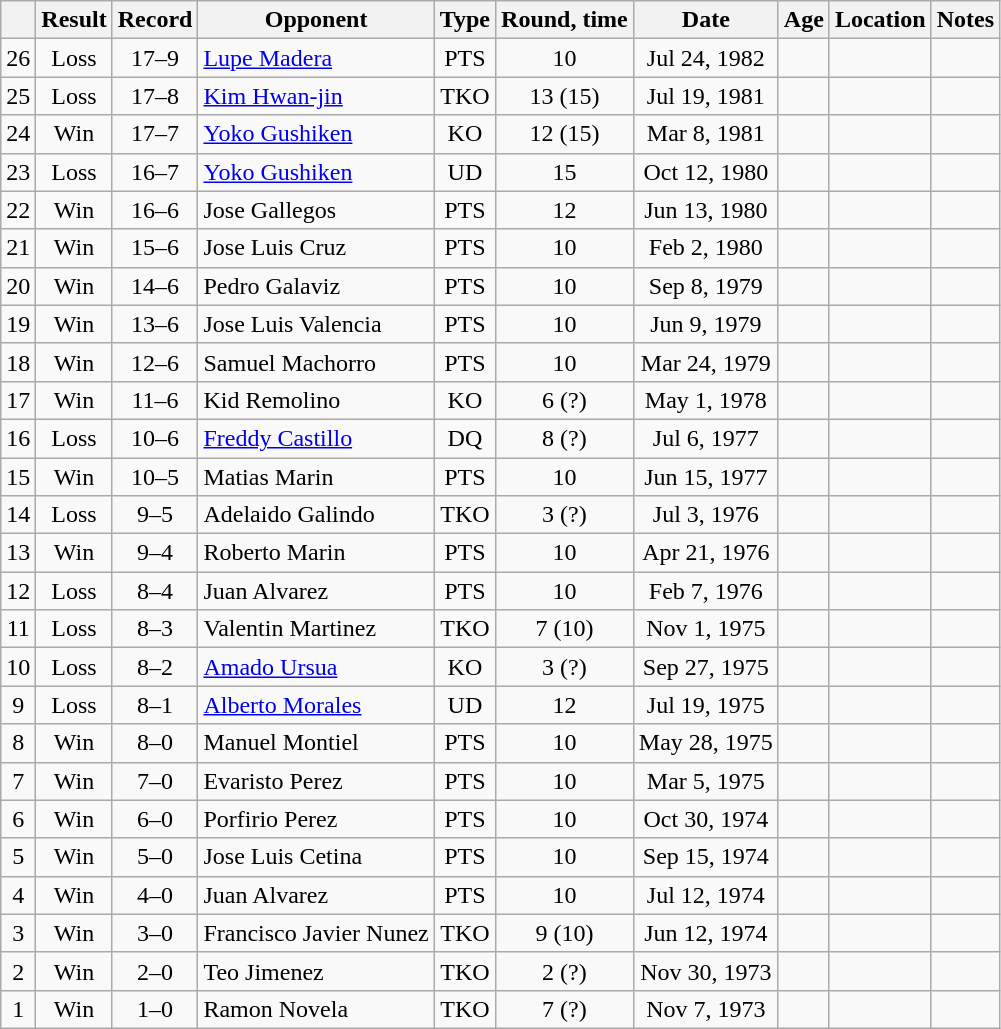<table class=wikitable style=text-align:center>
<tr>
<th></th>
<th>Result</th>
<th>Record</th>
<th>Opponent</th>
<th>Type</th>
<th>Round, time</th>
<th>Date</th>
<th>Age</th>
<th>Location</th>
<th>Notes</th>
</tr>
<tr>
<td>26</td>
<td>Loss</td>
<td>17–9</td>
<td align=left><a href='#'>Lupe Madera</a></td>
<td>PTS</td>
<td>10</td>
<td>Jul 24, 1982</td>
<td align=left></td>
<td align=left></td>
<td align=left></td>
</tr>
<tr>
<td>25</td>
<td>Loss</td>
<td>17–8</td>
<td align=left><a href='#'>Kim Hwan-jin</a></td>
<td>TKO</td>
<td>13 (15)</td>
<td>Jul 19, 1981</td>
<td align=left></td>
<td align=left></td>
<td align=left></td>
</tr>
<tr>
<td>24</td>
<td>Win</td>
<td>17–7</td>
<td align=left><a href='#'>Yoko Gushiken</a></td>
<td>KO</td>
<td>12 (15)</td>
<td>Mar 8, 1981</td>
<td align=left></td>
<td align=left></td>
<td align=left></td>
</tr>
<tr>
<td>23</td>
<td>Loss</td>
<td>16–7</td>
<td align=left><a href='#'>Yoko Gushiken</a></td>
<td>UD</td>
<td>15</td>
<td>Oct 12, 1980</td>
<td align=left></td>
<td align=left></td>
<td align=left></td>
</tr>
<tr>
<td>22</td>
<td>Win</td>
<td>16–6</td>
<td align=left>Jose Gallegos</td>
<td>PTS</td>
<td>12</td>
<td>Jun 13, 1980</td>
<td align=left></td>
<td align=left></td>
<td align=left></td>
</tr>
<tr>
<td>21</td>
<td>Win</td>
<td>15–6</td>
<td align=left>Jose Luis Cruz</td>
<td>PTS</td>
<td>10</td>
<td>Feb 2, 1980</td>
<td align=left></td>
<td align=left></td>
<td align=left></td>
</tr>
<tr>
<td>20</td>
<td>Win</td>
<td>14–6</td>
<td align=left>Pedro Galaviz</td>
<td>PTS</td>
<td>10</td>
<td>Sep 8, 1979</td>
<td align=left></td>
<td align=left></td>
<td align=left></td>
</tr>
<tr>
<td>19</td>
<td>Win</td>
<td>13–6</td>
<td align=left>Jose Luis Valencia</td>
<td>PTS</td>
<td>10</td>
<td>Jun 9, 1979</td>
<td align=left></td>
<td align=left></td>
<td align=left></td>
</tr>
<tr>
<td>18</td>
<td>Win</td>
<td>12–6</td>
<td align=left>Samuel Machorro</td>
<td>PTS</td>
<td>10</td>
<td>Mar 24, 1979</td>
<td align=left></td>
<td align=left></td>
<td align=left></td>
</tr>
<tr>
<td>17</td>
<td>Win</td>
<td>11–6</td>
<td align=left>Kid Remolino</td>
<td>KO</td>
<td>6 (?)</td>
<td>May 1, 1978</td>
<td align=left></td>
<td align=left></td>
<td align=left></td>
</tr>
<tr>
<td>16</td>
<td>Loss</td>
<td>10–6</td>
<td align=left><a href='#'>Freddy Castillo</a></td>
<td>DQ</td>
<td>8 (?)</td>
<td>Jul 6, 1977</td>
<td align=left></td>
<td align=left></td>
<td align=left></td>
</tr>
<tr>
<td>15</td>
<td>Win</td>
<td>10–5</td>
<td align=left>Matias Marin</td>
<td>PTS</td>
<td>10</td>
<td>Jun 15, 1977</td>
<td align=left></td>
<td align=left></td>
<td align=left></td>
</tr>
<tr>
<td>14</td>
<td>Loss</td>
<td>9–5</td>
<td align=left>Adelaido Galindo</td>
<td>TKO</td>
<td>3 (?)</td>
<td>Jul 3, 1976</td>
<td align=left></td>
<td align=left></td>
<td align=left></td>
</tr>
<tr>
<td>13</td>
<td>Win</td>
<td>9–4</td>
<td align=left>Roberto Marin</td>
<td>PTS</td>
<td>10</td>
<td>Apr 21, 1976</td>
<td align=left></td>
<td align=left></td>
<td align=left></td>
</tr>
<tr>
<td>12</td>
<td>Loss</td>
<td>8–4</td>
<td align=left>Juan Alvarez</td>
<td>PTS</td>
<td>10</td>
<td>Feb 7, 1976</td>
<td align=left></td>
<td align=left></td>
<td align=left></td>
</tr>
<tr>
<td>11</td>
<td>Loss</td>
<td>8–3</td>
<td align=left>Valentin Martinez</td>
<td>TKO</td>
<td>7 (10)</td>
<td>Nov 1, 1975</td>
<td align=left></td>
<td align=left></td>
<td align=left></td>
</tr>
<tr>
<td>10</td>
<td>Loss</td>
<td>8–2</td>
<td align=left><a href='#'>Amado Ursua</a></td>
<td>KO</td>
<td>3 (?)</td>
<td>Sep 27, 1975</td>
<td align=left></td>
<td align=left></td>
<td align=left></td>
</tr>
<tr>
<td>9</td>
<td>Loss</td>
<td>8–1</td>
<td align=left><a href='#'>Alberto Morales</a></td>
<td>UD</td>
<td>12</td>
<td>Jul 19, 1975</td>
<td align=left></td>
<td align=left></td>
<td align=left></td>
</tr>
<tr>
<td>8</td>
<td>Win</td>
<td>8–0</td>
<td align=left>Manuel Montiel</td>
<td>PTS</td>
<td>10</td>
<td>May 28, 1975</td>
<td align=left></td>
<td align=left></td>
<td align=left></td>
</tr>
<tr>
<td>7</td>
<td>Win</td>
<td>7–0</td>
<td align=left>Evaristo Perez</td>
<td>PTS</td>
<td>10</td>
<td>Mar 5, 1975</td>
<td align=left></td>
<td align=left></td>
<td align=left></td>
</tr>
<tr>
<td>6</td>
<td>Win</td>
<td>6–0</td>
<td align=left>Porfirio Perez</td>
<td>PTS</td>
<td>10</td>
<td>Oct 30, 1974</td>
<td align=left></td>
<td align=left></td>
<td align=left></td>
</tr>
<tr>
<td>5</td>
<td>Win</td>
<td>5–0</td>
<td align=left>Jose Luis Cetina</td>
<td>PTS</td>
<td>10</td>
<td>Sep 15, 1974</td>
<td align=left></td>
<td align=left></td>
<td align=left></td>
</tr>
<tr>
<td>4</td>
<td>Win</td>
<td>4–0</td>
<td align=left>Juan Alvarez</td>
<td>PTS</td>
<td>10</td>
<td>Jul 12, 1974</td>
<td align=left></td>
<td align=left></td>
<td align=left></td>
</tr>
<tr>
<td>3</td>
<td>Win</td>
<td>3–0</td>
<td align=left>Francisco Javier Nunez</td>
<td>TKO</td>
<td>9 (10)</td>
<td>Jun 12, 1974</td>
<td align=left></td>
<td align=left></td>
<td align=left></td>
</tr>
<tr>
<td>2</td>
<td>Win</td>
<td>2–0</td>
<td align=left>Teo Jimenez</td>
<td>TKO</td>
<td>2 (?)</td>
<td>Nov 30, 1973</td>
<td align=left></td>
<td align=left></td>
<td align=left></td>
</tr>
<tr>
<td>1</td>
<td>Win</td>
<td>1–0</td>
<td align=left>Ramon Novela</td>
<td>TKO</td>
<td>7 (?)</td>
<td>Nov 7, 1973</td>
<td align=left></td>
<td align=left></td>
<td align=left></td>
</tr>
</table>
